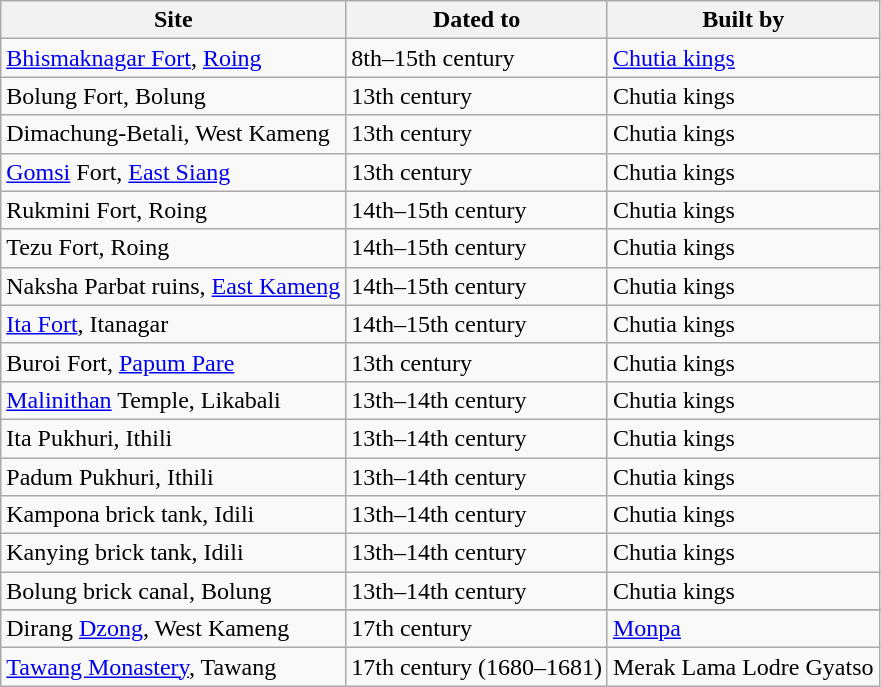<table class="wikitable">
<tr>
<th>Site</th>
<th>Dated to</th>
<th>Built by</th>
</tr>
<tr>
<td><a href='#'>Bhismaknagar Fort</a>, <a href='#'>Roing</a></td>
<td>8th–15th century</td>
<td><a href='#'>Chutia kings</a></td>
</tr>
<tr>
<td>Bolung Fort, Bolung</td>
<td>13th century</td>
<td>Chutia kings</td>
</tr>
<tr>
<td>Dimachung-Betali, West Kameng</td>
<td>13th century</td>
<td>Chutia kings</td>
</tr>
<tr>
<td><a href='#'>Gomsi</a> Fort, <a href='#'>East Siang</a></td>
<td>13th century</td>
<td>Chutia kings</td>
</tr>
<tr>
<td>Rukmini Fort, Roing</td>
<td>14th–15th century</td>
<td>Chutia kings</td>
</tr>
<tr>
<td>Tezu Fort, Roing</td>
<td>14th–15th century</td>
<td>Chutia kings</td>
</tr>
<tr>
<td>Naksha Parbat ruins, <a href='#'>East Kameng</a></td>
<td>14th–15th century</td>
<td>Chutia kings</td>
</tr>
<tr>
<td><a href='#'>Ita Fort</a>, Itanagar</td>
<td>14th–15th century</td>
<td>Chutia kings</td>
</tr>
<tr>
<td>Buroi Fort, <a href='#'>Papum Pare</a></td>
<td>13th century</td>
<td>Chutia kings</td>
</tr>
<tr>
<td><a href='#'>Malinithan</a> Temple, Likabali</td>
<td>13th–14th century</td>
<td>Chutia kings</td>
</tr>
<tr>
<td>Ita Pukhuri, Ithili</td>
<td>13th–14th century</td>
<td>Chutia kings</td>
</tr>
<tr>
<td>Padum Pukhuri, Ithili</td>
<td>13th–14th century</td>
<td>Chutia kings</td>
</tr>
<tr>
<td>Kampona brick tank, Idili</td>
<td>13th–14th century</td>
<td>Chutia kings</td>
</tr>
<tr>
<td>Kanying brick tank, Idili</td>
<td>13th–14th century</td>
<td>Chutia kings</td>
</tr>
<tr>
<td>Bolung brick canal, Bolung</td>
<td>13th–14th century</td>
<td>Chutia kings</td>
</tr>
<tr Dibang fortifications, Dibang-Dikrung valley|| 13th–14th century>
</tr>
<tr>
<td>Dirang <a href='#'>Dzong</a>, West Kameng</td>
<td>17th century</td>
<td><a href='#'>Monpa</a></td>
</tr>
<tr>
<td><a href='#'>Tawang Monastery</a>, Tawang</td>
<td>17th century (1680–1681)</td>
<td>Merak Lama Lodre Gyatso</td>
</tr>
</table>
